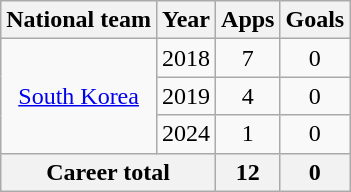<table class=wikitable style=text-align:center>
<tr>
<th>National team</th>
<th>Year</th>
<th>Apps</th>
<th>Goals</th>
</tr>
<tr>
<td rowspan=3><a href='#'>South Korea</a></td>
<td>2018</td>
<td>7</td>
<td>0</td>
</tr>
<tr>
<td>2019</td>
<td>4</td>
<td>0</td>
</tr>
<tr>
<td>2024</td>
<td>1</td>
<td>0</td>
</tr>
<tr>
<th colspan=2>Career total</th>
<th>12</th>
<th>0</th>
</tr>
</table>
